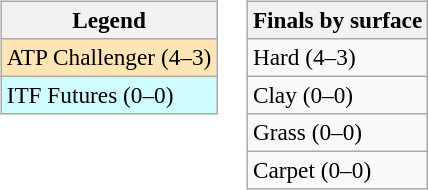<table>
<tr valign=top>
<td><br><table class=wikitable style=font-size:97%>
<tr>
<th>Legend</th>
</tr>
<tr bgcolor=moccasin>
<td>ATP Challenger (4–3)</td>
</tr>
<tr bgcolor=cffcff>
<td>ITF Futures (0–0)</td>
</tr>
</table>
</td>
<td><br><table class=wikitable style=font-size:97%>
<tr>
<th>Finals by surface</th>
</tr>
<tr>
<td>Hard (4–3)</td>
</tr>
<tr>
<td>Clay (0–0)</td>
</tr>
<tr>
<td>Grass (0–0)</td>
</tr>
<tr>
<td>Carpet (0–0)</td>
</tr>
</table>
</td>
</tr>
</table>
